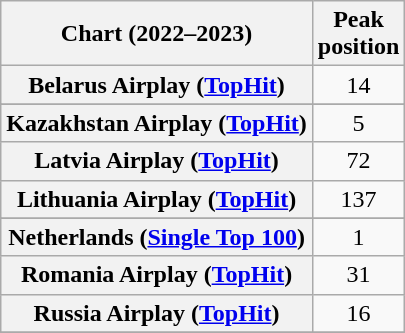<table class="wikitable sortable plainrowheaders" style="text-align:center">
<tr>
<th scope="col">Chart (2022–2023)</th>
<th scope="col">Peak<br>position</th>
</tr>
<tr>
<th scope="row">Belarus Airplay (<a href='#'>TopHit</a>)</th>
<td>14</td>
</tr>
<tr>
</tr>
<tr>
<th scope="row">Kazakhstan Airplay (<a href='#'>TopHit</a>)</th>
<td>5</td>
</tr>
<tr>
<th scope="row">Latvia Airplay (<a href='#'>TopHit</a>)</th>
<td>72</td>
</tr>
<tr>
<th scope="row">Lithuania Airplay (<a href='#'>TopHit</a>)</th>
<td>137</td>
</tr>
<tr>
</tr>
<tr>
<th scope="row">Netherlands (<a href='#'>Single Top 100</a>)</th>
<td>1</td>
</tr>
<tr>
<th scope="row">Romania Airplay (<a href='#'>TopHit</a>)</th>
<td>31</td>
</tr>
<tr>
<th scope="row">Russia Airplay (<a href='#'>TopHit</a>)</th>
<td>16</td>
</tr>
<tr>
</tr>
</table>
